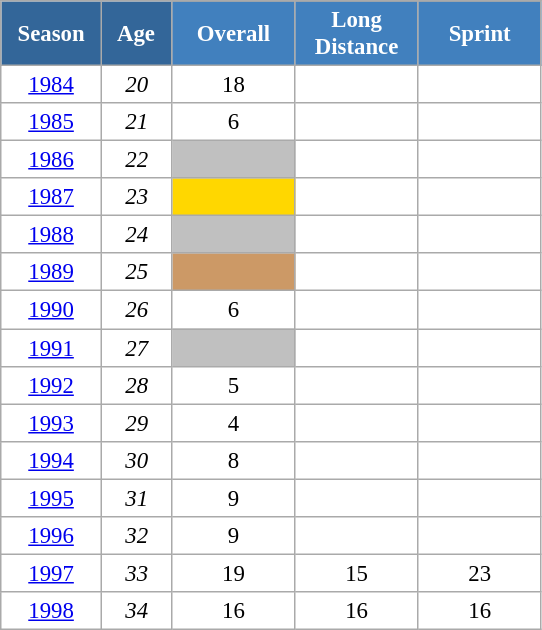<table class="wikitable" style="font-size:95%; text-align:center; border:grey solid 1px; border-collapse:collapse; background:#ffffff;">
<tr>
<th style="background-color:#369; color:white; width:60px;" rowspan="2"> Season </th>
<th style="background-color:#369; color:white; width:40px;" rowspan="2"> Age </th>
</tr>
<tr>
<th style="background-color:#4180be; color:white; width:75px;">Overall</th>
<th style="background-color:#4180be; color:white; width:75px;">Long Distance</th>
<th style="background-color:#4180be; color:white; width:75px;">Sprint</th>
</tr>
<tr>
<td><a href='#'>1984</a></td>
<td><em>20</em></td>
<td>18</td>
<td></td>
<td></td>
</tr>
<tr>
<td><a href='#'>1985</a></td>
<td><em>21</em></td>
<td>6</td>
<td></td>
<td></td>
</tr>
<tr>
<td><a href='#'>1986</a></td>
<td><em>22</em></td>
<td style="background:silver;"></td>
<td></td>
<td></td>
</tr>
<tr>
<td><a href='#'>1987</a></td>
<td><em>23</em></td>
<td style="background:gold;"></td>
<td></td>
<td></td>
</tr>
<tr>
<td><a href='#'>1988</a></td>
<td><em>24</em></td>
<td style="background:silver;"></td>
<td></td>
<td></td>
</tr>
<tr>
<td><a href='#'>1989</a></td>
<td><em>25</em></td>
<td style="background:#c96;"></td>
<td></td>
<td></td>
</tr>
<tr>
<td><a href='#'>1990</a></td>
<td><em>26</em></td>
<td>6</td>
<td></td>
<td></td>
</tr>
<tr>
<td><a href='#'>1991</a></td>
<td><em>27</em></td>
<td style="background:silver;"></td>
<td></td>
<td></td>
</tr>
<tr>
<td><a href='#'>1992</a></td>
<td><em>28</em></td>
<td>5</td>
<td></td>
<td></td>
</tr>
<tr>
<td><a href='#'>1993</a></td>
<td><em>29</em></td>
<td>4</td>
<td></td>
<td></td>
</tr>
<tr>
<td><a href='#'>1994</a></td>
<td><em>30</em></td>
<td>8</td>
<td></td>
<td></td>
</tr>
<tr>
<td><a href='#'>1995</a></td>
<td><em>31</em></td>
<td>9</td>
<td></td>
<td></td>
</tr>
<tr>
<td><a href='#'>1996</a></td>
<td><em>32</em></td>
<td>9</td>
<td></td>
<td></td>
</tr>
<tr>
<td><a href='#'>1997</a></td>
<td><em>33</em></td>
<td>19</td>
<td>15</td>
<td>23</td>
</tr>
<tr>
<td><a href='#'>1998</a></td>
<td><em>34</em></td>
<td>16</td>
<td>16</td>
<td>16</td>
</tr>
</table>
